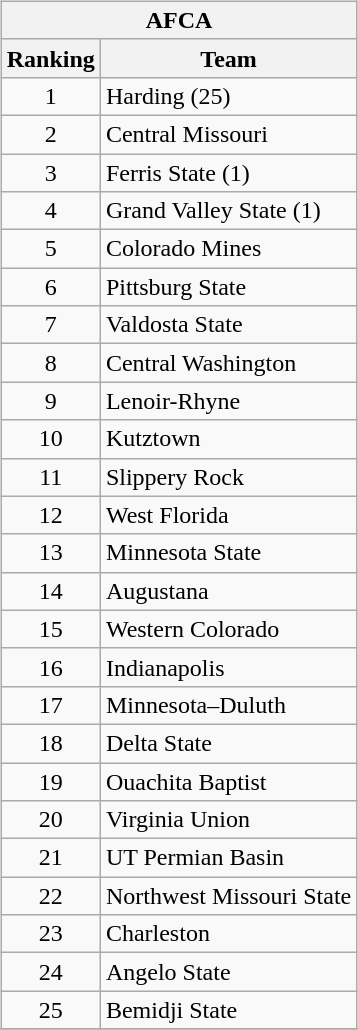<table>
<tr style="vertical-align:top;">
<td><br><table class="wikitable" style="text-align:center;">
<tr>
<th colspan=2>AFCA</th>
</tr>
<tr>
<th>Ranking</th>
<th>Team</th>
</tr>
<tr>
<td>1</td>
<td align="left">Harding (25)</td>
</tr>
<tr>
<td>2</td>
<td align="left">Central Missouri</td>
</tr>
<tr>
<td>3</td>
<td align="left">Ferris State (1)</td>
</tr>
<tr>
<td>4</td>
<td align="left">Grand Valley State (1)</td>
</tr>
<tr>
<td>5</td>
<td align="left">Colorado Mines</td>
</tr>
<tr>
<td>6</td>
<td align="left">Pittsburg State</td>
</tr>
<tr>
<td>7</td>
<td align="left">Valdosta State</td>
</tr>
<tr>
<td>8</td>
<td align="left">Central Washington</td>
</tr>
<tr>
<td>9</td>
<td align="left">Lenoir-Rhyne</td>
</tr>
<tr>
<td>10</td>
<td align="left">Kutztown</td>
</tr>
<tr>
<td>11</td>
<td align="left">Slippery Rock</td>
</tr>
<tr>
<td>12</td>
<td align="left">West Florida</td>
</tr>
<tr>
<td>13</td>
<td align="left">Minnesota State</td>
</tr>
<tr>
<td>14</td>
<td align="left">Augustana</td>
</tr>
<tr>
<td>15</td>
<td align="left">Western Colorado</td>
</tr>
<tr>
<td>16</td>
<td align="left">Indianapolis</td>
</tr>
<tr>
<td>17</td>
<td align="left">Minnesota–Duluth</td>
</tr>
<tr>
<td>18</td>
<td align="left">Delta State</td>
</tr>
<tr>
<td>19</td>
<td align="left">Ouachita Baptist</td>
</tr>
<tr>
<td>20</td>
<td align="left">Virginia Union</td>
</tr>
<tr>
<td>21</td>
<td align="left">UT Permian Basin</td>
</tr>
<tr>
<td>22</td>
<td align="left">Northwest Missouri State</td>
</tr>
<tr>
<td>23</td>
<td align="left">Charleston</td>
</tr>
<tr>
<td>24</td>
<td align="left">Angelo State</td>
</tr>
<tr>
<td>25</td>
<td align="left">Bemidji State</td>
</tr>
<tr>
</tr>
</table>
</td>
</tr>
</table>
